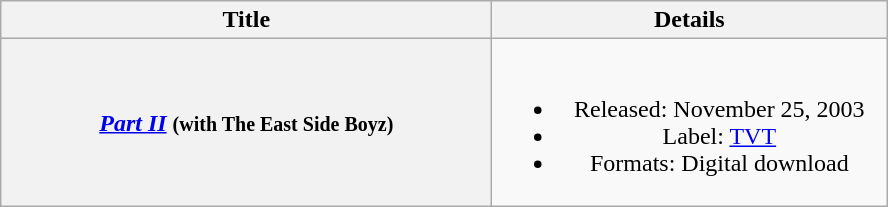<table class="wikitable plainrowheaders" style="text-align:center;">
<tr>
<th scope="col" rowspan="1" style="width:20em;">Title</th>
<th scope="col" rowspan="1" style="width:16em;">Details</th>
</tr>
<tr>
<th scope="row"><em><a href='#'>Part II</a></em> <small>(with The East Side Boyz)</small></th>
<td><br><ul><li>Released: November 25, 2003</li><li>Label: <a href='#'>TVT</a></li><li>Formats: Digital download</li></ul></td>
</tr>
</table>
